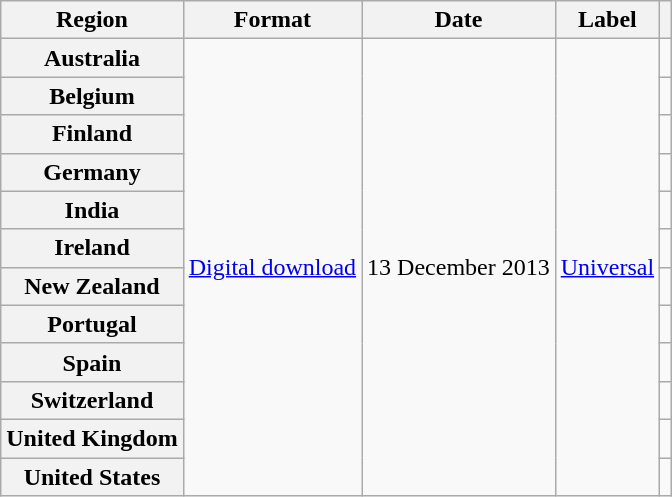<table class="wikitable plainrowheaders">
<tr>
<th scope="col">Region</th>
<th scope="col">Format</th>
<th scope="col">Date</th>
<th scope="col">Label</th>
<th scope="col"></th>
</tr>
<tr>
<th scope="row">Australia</th>
<td rowspan="12"><a href='#'>Digital download</a></td>
<td rowspan="12">13 December 2013</td>
<td rowspan="12"><a href='#'>Universal</a></td>
<td align="center"></td>
</tr>
<tr>
<th scope="row">Belgium</th>
<td align="center"></td>
</tr>
<tr>
<th scope="row">Finland</th>
<td align="center"></td>
</tr>
<tr>
<th scope="row">Germany</th>
<td align="center"></td>
</tr>
<tr>
<th scope="row">India</th>
<td align="center"></td>
</tr>
<tr>
<th scope="row">Ireland</th>
<td align="center"></td>
</tr>
<tr>
<th scope="row">New Zealand</th>
<td align="center"></td>
</tr>
<tr>
<th scope="row">Portugal</th>
<td align="center"></td>
</tr>
<tr>
<th scope="row">Spain</th>
<td align="center"></td>
</tr>
<tr>
<th scope="row">Switzerland</th>
<td align="center"></td>
</tr>
<tr>
<th scope="row">United Kingdom</th>
<td align="center"></td>
</tr>
<tr>
<th scope="row">United States</th>
<td align="center"></td>
</tr>
</table>
